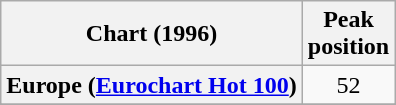<table class="wikitable sortable plainrowheaders" style="text-align:center">
<tr>
<th>Chart (1996)</th>
<th>Peak<br>position</th>
</tr>
<tr>
<th scope="row">Europe (<a href='#'>Eurochart Hot 100</a>)</th>
<td>52</td>
</tr>
<tr>
</tr>
<tr>
</tr>
</table>
